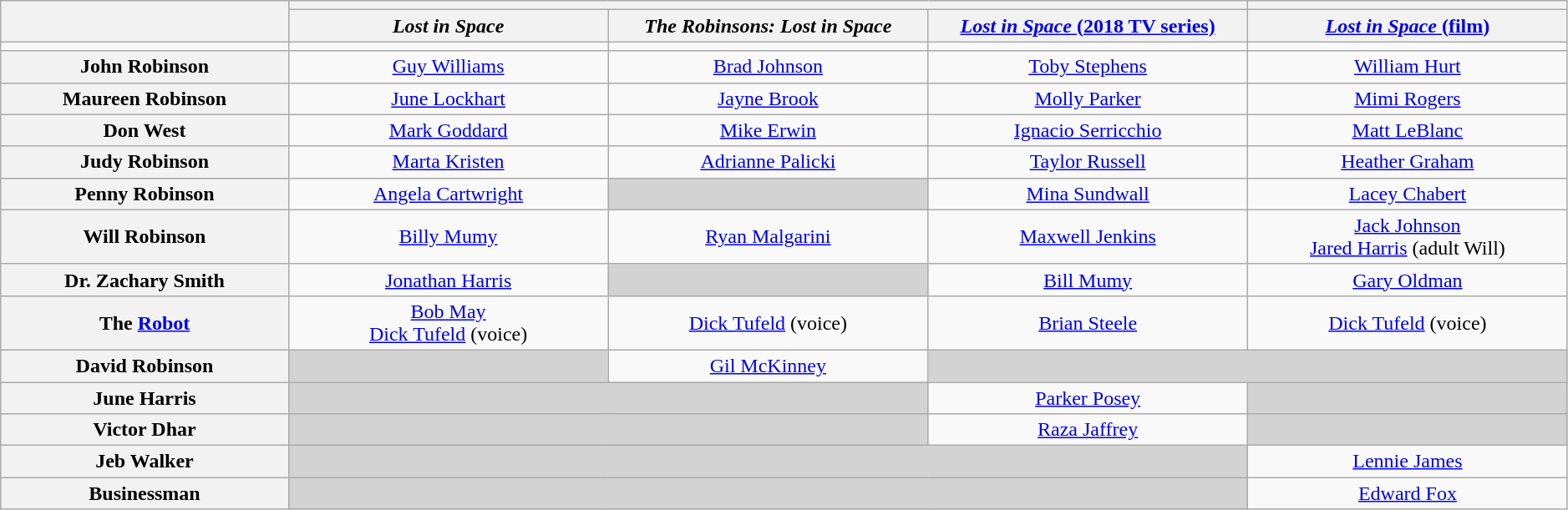<table class="wikitable" style="text-align:center" width=99%>
<tr>
<th rowspan="2" width="18%"></th>
<th colspan="3" align="center"></th>
<th colspan="1" align="center"></th>
</tr>
<tr>
<th align="center" width="20%"><em>Lost in Space</em></th>
<th align="center" width="20%"><em>The Robinsons: Lost in Space</em></th>
<th align="center" width="20%"><a href='#'><em>Lost in Space</em> (2018 TV series)</a></th>
<th align="center" width="20%"><a href='#'><em>Lost in Space</em> (film)</a></th>
</tr>
<tr>
<td colspan="1" align="center"></td>
<td colspan="1" align="center"></td>
<td colspan="1" align="center"></td>
<td colspan="1" align="center"></td>
<td colspan="1" align="center"></td>
</tr>
<tr>
<th>John Robinson</th>
<td><a href='#'>Guy Williams</a></td>
<td><a href='#'>Brad Johnson</a></td>
<td><a href='#'>Toby Stephens</a></td>
<td><a href='#'>William Hurt</a></td>
</tr>
<tr>
<th>Maureen Robinson</th>
<td><a href='#'>June Lockhart</a></td>
<td><a href='#'>Jayne Brook</a></td>
<td><a href='#'>Molly Parker</a></td>
<td><a href='#'>Mimi Rogers</a></td>
</tr>
<tr>
<th>Don West</th>
<td><a href='#'>Mark Goddard</a></td>
<td><a href='#'>Mike Erwin</a></td>
<td><a href='#'>Ignacio Serricchio</a></td>
<td><a href='#'>Matt LeBlanc</a></td>
</tr>
<tr>
<th>Judy Robinson</th>
<td><a href='#'>Marta Kristen</a></td>
<td><a href='#'>Adrianne Palicki</a></td>
<td><a href='#'>Taylor Russell</a></td>
<td><a href='#'>Heather Graham</a></td>
</tr>
<tr>
<th>Penny Robinson</th>
<td><a href='#'>Angela Cartwright</a></td>
<td colspan="1" style="background-color:lightgrey;"> </td>
<td><a href='#'>Mina Sundwall</a></td>
<td><a href='#'>Lacey Chabert</a></td>
</tr>
<tr>
<th>Will Robinson</th>
<td><a href='#'>Billy Mumy</a></td>
<td><a href='#'>Ryan Malgarini</a></td>
<td><a href='#'>Maxwell Jenkins</a></td>
<td><a href='#'>Jack Johnson</a><br><a href='#'>Jared Harris</a> (adult Will)</td>
</tr>
<tr>
<th>Dr. Zachary Smith</th>
<td><a href='#'>Jonathan Harris</a></td>
<td colspan="1" style="background-color:lightgrey;"> </td>
<td><a href='#'>Bill Mumy</a></td>
<td><a href='#'>Gary Oldman</a></td>
</tr>
<tr>
<th>The <a href='#'>Robot</a></th>
<td><a href='#'>Bob May</a><br><a href='#'>Dick Tufeld</a> (voice)</td>
<td><a href='#'>Dick Tufeld</a> (voice)</td>
<td><a href='#'>Brian Steele</a></td>
<td><a href='#'>Dick Tufeld</a> (voice)</td>
</tr>
<tr>
<th>David Robinson</th>
<td colspan="1" style="background-color:lightgrey;"> </td>
<td><a href='#'>Gil McKinney</a></td>
<td colspan="2" style="background-color:lightgrey;"> </td>
</tr>
<tr>
<th>June Harris</th>
<td colspan="2" style="background-color:lightgrey;"> </td>
<td><a href='#'>Parker Posey</a></td>
<td colspan="1" style="background-color:lightgrey;"> </td>
</tr>
<tr>
<th>Victor Dhar</th>
<td colspan="2" style="background-color:lightgrey;"> </td>
<td><a href='#'>Raza Jaffrey</a></td>
<td colspan="1" style="background-color:lightgrey;"> </td>
</tr>
<tr>
<th>Jeb Walker</th>
<td colspan="3" style="background-color:lightgrey;"> </td>
<td><a href='#'>Lennie James</a></td>
</tr>
<tr>
<th>Businessman</th>
<td colspan="3" style="background-color:lightgrey;"> </td>
<td><a href='#'>Edward Fox</a></td>
</tr>
</table>
